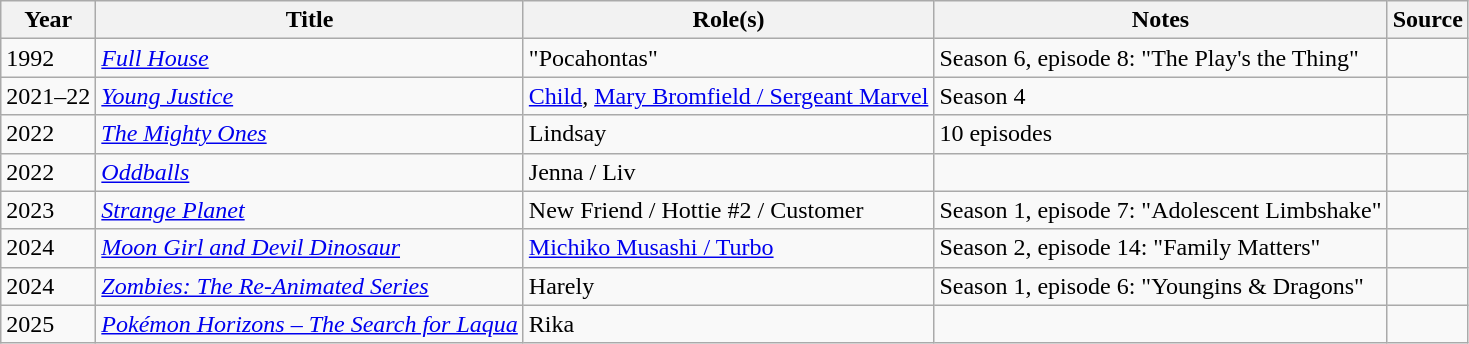<table class="wikitable sortable">
<tr>
<th>Year</th>
<th>Title</th>
<th>Role(s)</th>
<th>Notes</th>
<th>Source</th>
</tr>
<tr>
<td>1992</td>
<td><em><a href='#'>Full House</a></em></td>
<td>"Pocahontas"</td>
<td>Season 6, episode 8: "The Play's the Thing"</td>
<td></td>
</tr>
<tr>
<td>2021–22</td>
<td><em><a href='#'>Young Justice</a></em></td>
<td><a href='#'>Child</a>, <a href='#'>Mary Bromfield / Sergeant Marvel</a></td>
<td>Season 4</td>
<td></td>
</tr>
<tr>
<td>2022</td>
<td><em><a href='#'>The Mighty Ones</a></em></td>
<td>Lindsay</td>
<td>10 episodes</td>
<td></td>
</tr>
<tr>
<td>2022</td>
<td><em><a href='#'>Oddballs</a></em></td>
<td>Jenna / Liv</td>
<td></td>
<td></td>
</tr>
<tr>
<td>2023</td>
<td><em><a href='#'>Strange Planet</a></em></td>
<td>New Friend / Hottie #2 / Customer</td>
<td>Season 1, episode 7: "Adolescent Limbshake"</td>
<td></td>
</tr>
<tr>
<td>2024</td>
<td><em><a href='#'>Moon Girl and Devil Dinosaur</a></em></td>
<td><a href='#'>Michiko Musashi / Turbo</a></td>
<td>Season 2, episode 14: "Family Matters"</td>
<td></td>
</tr>
<tr>
<td>2024</td>
<td><em><a href='#'>Zombies: The Re-Animated Series</a></em></td>
<td>Harely</td>
<td>Season 1, episode 6: "Youngins & Dragons"</td>
<td></td>
</tr>
<tr>
<td>2025</td>
<td><em><a href='#'>Pokémon Horizons – The Search for Laqua</a></em></td>
<td>Rika</td>
<td></td>
<td></td>
</tr>
</table>
